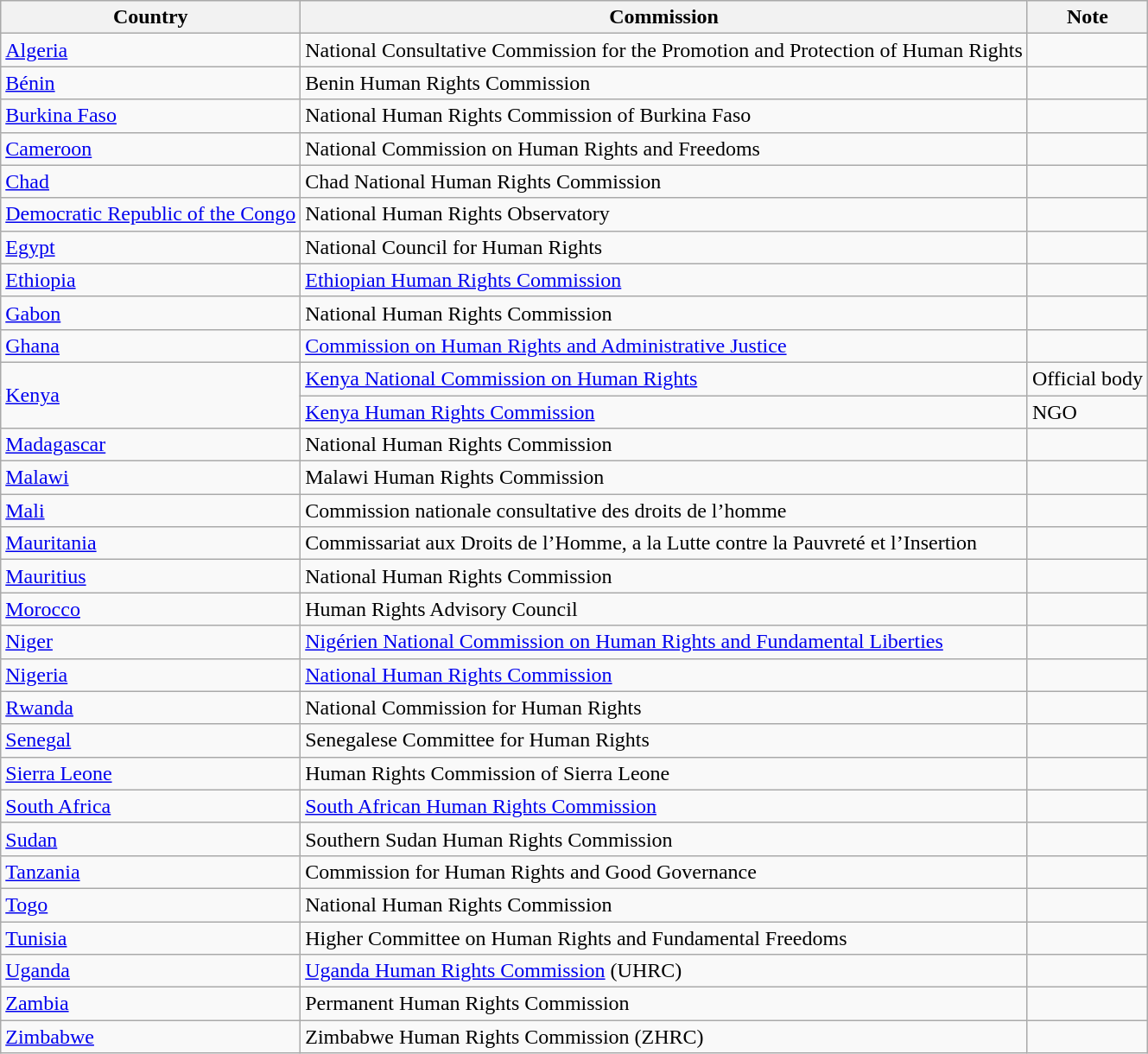<table class="wikitable">
<tr>
<th>Country</th>
<th>Commission</th>
<th>Note</th>
</tr>
<tr>
<td> <a href='#'>Algeria</a></td>
<td>National Consultative Commission for the Promotion and Protection of Human Rights</td>
<td></td>
</tr>
<tr>
<td> <a href='#'>Bénin</a></td>
<td>Benin Human Rights Commission</td>
<td></td>
</tr>
<tr>
<td> <a href='#'>Burkina Faso</a></td>
<td>National Human Rights Commission of Burkina Faso</td>
<td></td>
</tr>
<tr>
<td> <a href='#'>Cameroon</a></td>
<td>National Commission on Human Rights and Freedoms</td>
<td></td>
</tr>
<tr>
<td> <a href='#'>Chad</a></td>
<td>Chad National Human Rights Commission</td>
<td></td>
</tr>
<tr>
<td> <a href='#'>Democratic Republic of the Congo</a></td>
<td>National Human Rights Observatory</td>
<td></td>
</tr>
<tr>
<td> <a href='#'>Egypt</a></td>
<td>National Council for Human Rights</td>
<td></td>
</tr>
<tr>
<td> <a href='#'>Ethiopia</a></td>
<td><a href='#'>Ethiopian Human Rights Commission</a></td>
<td></td>
</tr>
<tr>
<td> <a href='#'>Gabon</a></td>
<td>National Human Rights Commission</td>
<td></td>
</tr>
<tr>
<td> <a href='#'>Ghana</a></td>
<td><a href='#'>Commission on Human Rights and Administrative Justice</a></td>
<td></td>
</tr>
<tr>
<td rowspan="2"> <a href='#'>Kenya</a></td>
<td><a href='#'>Kenya National Commission on Human Rights</a></td>
<td>Official body</td>
</tr>
<tr>
<td><a href='#'>Kenya Human Rights Commission</a></td>
<td>NGO</td>
</tr>
<tr>
<td> <a href='#'>Madagascar</a></td>
<td>National Human Rights Commission</td>
<td></td>
</tr>
<tr>
<td> <a href='#'>Malawi</a></td>
<td>Malawi Human Rights Commission</td>
<td></td>
</tr>
<tr>
<td> <a href='#'>Mali</a></td>
<td>Commission nationale consultative des droits de l’homme</td>
<td></td>
</tr>
<tr>
<td> <a href='#'>Mauritania</a></td>
<td>Commissariat aux Droits de l’Homme, a la Lutte contre la Pauvreté et l’Insertion</td>
<td></td>
</tr>
<tr>
<td> <a href='#'>Mauritius</a></td>
<td>National Human Rights Commission</td>
<td></td>
</tr>
<tr>
<td> <a href='#'>Morocco</a></td>
<td>Human Rights Advisory Council</td>
<td></td>
</tr>
<tr>
<td> <a href='#'>Niger</a></td>
<td><a href='#'>Nigérien National Commission on Human Rights and Fundamental Liberties</a></td>
<td></td>
</tr>
<tr>
<td> <a href='#'>Nigeria</a></td>
<td><a href='#'>National Human Rights Commission</a></td>
<td></td>
</tr>
<tr>
<td> <a href='#'>Rwanda</a></td>
<td>National Commission for Human Rights</td>
<td></td>
</tr>
<tr>
<td> <a href='#'>Senegal</a></td>
<td>Senegalese Committee for Human Rights</td>
<td></td>
</tr>
<tr>
<td> <a href='#'>Sierra Leone</a></td>
<td>Human Rights Commission of Sierra Leone</td>
<td></td>
</tr>
<tr>
<td> <a href='#'>South Africa</a></td>
<td><a href='#'>South African Human Rights Commission</a></td>
<td></td>
</tr>
<tr>
<td> <a href='#'>Sudan</a></td>
<td>Southern Sudan Human Rights Commission</td>
<td></td>
</tr>
<tr>
<td> <a href='#'>Tanzania</a></td>
<td>Commission for Human Rights and Good Governance</td>
<td></td>
</tr>
<tr>
<td> <a href='#'>Togo</a></td>
<td>National Human Rights Commission</td>
<td></td>
</tr>
<tr>
<td> <a href='#'>Tunisia</a></td>
<td>Higher Committee on Human Rights and Fundamental Freedoms</td>
<td></td>
</tr>
<tr>
<td> <a href='#'>Uganda</a></td>
<td><a href='#'>Uganda Human Rights Commission</a> (UHRC)</td>
<td></td>
</tr>
<tr>
<td> <a href='#'>Zambia</a></td>
<td>Permanent Human Rights Commission</td>
<td></td>
</tr>
<tr>
<td> <a href='#'>Zimbabwe</a></td>
<td>Zimbabwe Human Rights Commission (ZHRC)</td>
<td></td>
</tr>
</table>
